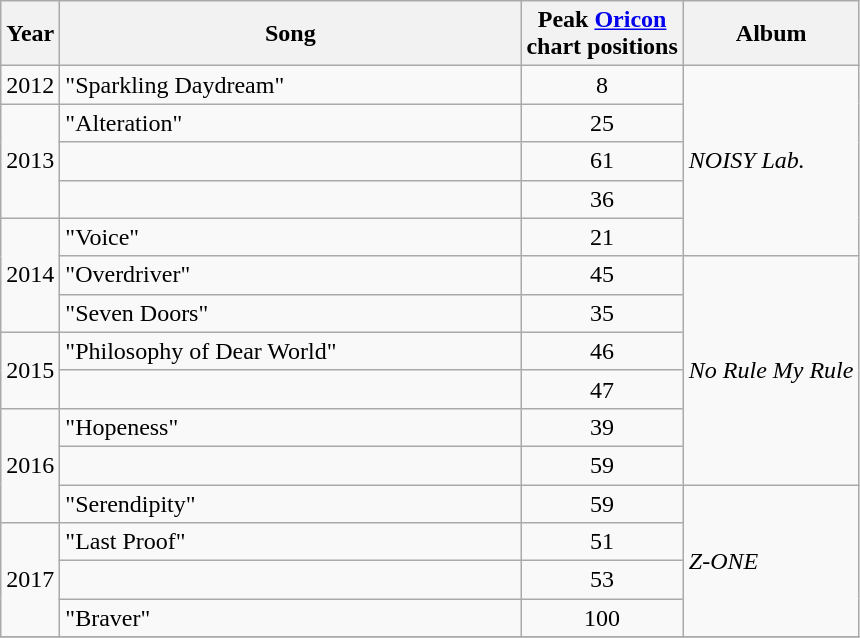<table class="wikitable" border="1">
<tr>
<th rowspan="1">Year</th>
<th rowspan="1" width="300">Song</th>
<th colspan="1">Peak <a href='#'>Oricon</a><br> chart positions<br></th>
<th rowspan="1">Album</th>
</tr>
<tr>
<td>2012</td>
<td>"Sparkling Daydream"</td>
<td align="center">8</td>
<td rowspan="5"><em>NOISY Lab.</em></td>
</tr>
<tr>
<td rowspan="3">2013</td>
<td>"Alteration"</td>
<td align="center">25</td>
</tr>
<tr>
<td></td>
<td align="center">61</td>
</tr>
<tr>
<td></td>
<td align="center">36</td>
</tr>
<tr>
<td rowspan="3">2014</td>
<td>"Voice"</td>
<td align="center">21</td>
</tr>
<tr>
<td>"Overdriver"</td>
<td align="center">45</td>
<td rowspan="6"><em>No Rule My Rule</em></td>
</tr>
<tr>
<td>"Seven Doors"</td>
<td align="center">35</td>
</tr>
<tr>
<td rowspan="2">2015</td>
<td>"Philosophy of Dear World"</td>
<td align="center">46</td>
</tr>
<tr>
<td></td>
<td align="center">47</td>
</tr>
<tr>
<td rowspan="3">2016</td>
<td>"Hopeness"</td>
<td align="center">39</td>
</tr>
<tr>
<td></td>
<td align="center">59</td>
</tr>
<tr>
<td>"Serendipity"</td>
<td align="center">59</td>
<td rowspan="4"><em>Z-ONE</em></td>
</tr>
<tr>
<td rowspan="3">2017</td>
<td>"Last Proof"</td>
<td align="center">51</td>
</tr>
<tr>
<td></td>
<td align="center">53</td>
</tr>
<tr>
<td>"Braver"</td>
<td align="center">100</td>
</tr>
<tr>
</tr>
</table>
